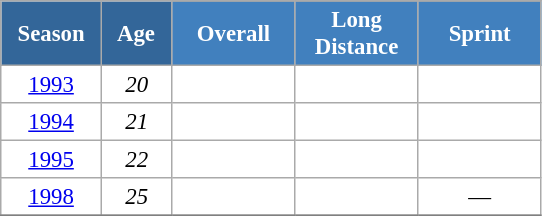<table class="wikitable" style="font-size:95%; text-align:center; border:grey solid 1px; border-collapse:collapse; background:#ffffff;">
<tr>
<th style="background-color:#369; color:white; width:60px;" rowspan="2"> Season </th>
<th style="background-color:#369; color:white; width:40px;" rowspan="2"> Age </th>
</tr>
<tr>
<th style="background-color:#4180be; color:white; width:75px;">Overall</th>
<th style="background-color:#4180be; color:white; width:75px;">Long Distance</th>
<th style="background-color:#4180be; color:white; width:75px;">Sprint</th>
</tr>
<tr>
<td><a href='#'>1993</a></td>
<td><em>20</em></td>
<td></td>
<td></td>
<td></td>
</tr>
<tr>
<td><a href='#'>1994</a></td>
<td><em>21</em></td>
<td></td>
<td></td>
<td></td>
</tr>
<tr>
<td><a href='#'>1995</a></td>
<td><em>22</em></td>
<td></td>
<td></td>
<td></td>
</tr>
<tr>
<td><a href='#'>1998</a></td>
<td><em>25</em></td>
<td></td>
<td></td>
<td>—</td>
</tr>
<tr>
</tr>
</table>
